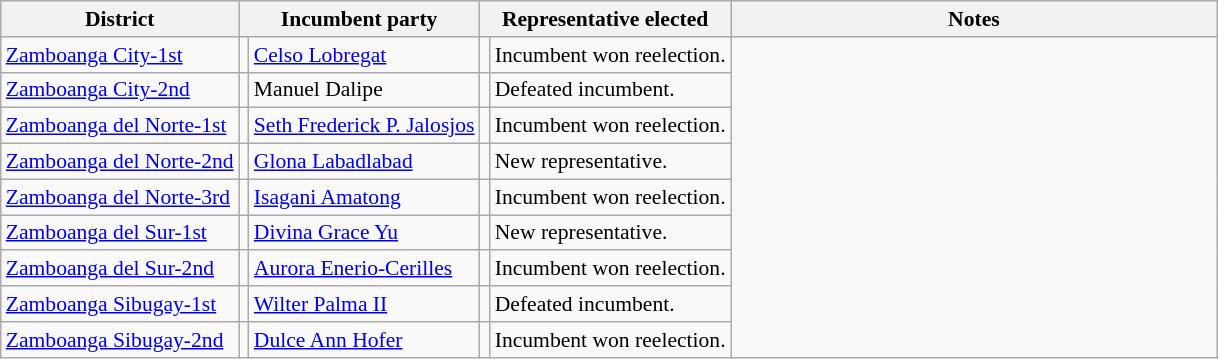<table class=wikitable style="font-size:90%;">
<tr>
<th>District</th>
<th colspan=2>Incumbent party</th>
<th colspan=3>Representative elected</th>
<th width=40%>Notes</th>
</tr>
<tr>
<td><a href='#'>Zamboanga City-1st</a></td>
<td></td>
<td><a href='#'>Celso Lobregat</a></td>
<td></td>
<td>Incumbent won reelection.</td>
</tr>
<tr>
<td><a href='#'>Zamboanga City-2nd</a></td>
<td></td>
<td>Manuel Dalipe</td>
<td></td>
<td>Defeated incumbent.</td>
</tr>
<tr>
<td><a href='#'>Zamboanga del Norte-1st</a></td>
<td></td>
<td><a href='#'>Seth Frederick P. Jalosjos</a></td>
<td></td>
<td>Incumbent won reelection.</td>
</tr>
<tr>
<td><a href='#'>Zamboanga del Norte-2nd</a></td>
<td></td>
<td><a href='#'>Glona Labadlabad</a></td>
<td></td>
<td>New representative.</td>
</tr>
<tr>
<td><a href='#'>Zamboanga del Norte-3rd</a></td>
<td></td>
<td><a href='#'>Isagani Amatong</a></td>
<td></td>
<td>Incumbent won reelection.</td>
</tr>
<tr>
<td><a href='#'>Zamboanga del Sur-1st</a></td>
<td></td>
<td><a href='#'>Divina Grace Yu</a></td>
<td></td>
<td>New representative.</td>
</tr>
<tr>
<td><a href='#'>Zamboanga del Sur-2nd</a></td>
<td></td>
<td><a href='#'>Aurora Enerio-Cerilles</a></td>
<td></td>
<td>Incumbent won reelection.</td>
</tr>
<tr>
<td><a href='#'>Zamboanga Sibugay-1st</a></td>
<td></td>
<td><a href='#'>Wilter Palma II</a></td>
<td></td>
<td>Defeated incumbent.</td>
</tr>
<tr>
<td><a href='#'>Zamboanga Sibugay-2nd</a></td>
<td></td>
<td><a href='#'>Dulce Ann Hofer</a></td>
<td></td>
<td>Incumbent won reelection.</td>
</tr>
</table>
